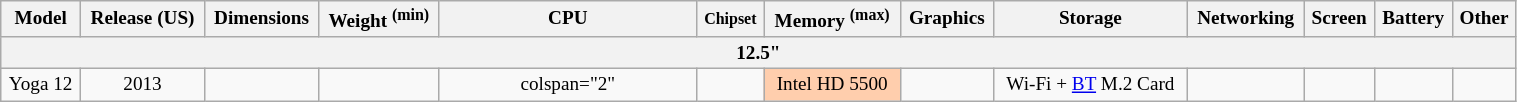<table class="wikitable" style="font-size: 80%; text-align: center; min-width: 80%;">
<tr>
<th>Model</th>
<th>Release (US)</th>
<th>Dimensions</th>
<th>Weight <sup>(min)</sup></th>
<th style="width:17%">CPU</th>
<th><small>Chipset</small></th>
<th>Memory <sup>(max)</sup></th>
<th>Graphics</th>
<th>Storage</th>
<th>Networking</th>
<th>Screen</th>
<th>Battery</th>
<th>Other</th>
</tr>
<tr>
<th colspan=13>12.5"</th>
</tr>
<tr>
<td>Yoga 12</td>
<td>2013</td>
<td></td>
<td></td>
<td>colspan="2" </td>
<td></td>
<td style="background:#ffcead;">Intel HD 5500</td>
<td></td>
<td>Wi-Fi + <a href='#'>BT</a> M.2 Card</td>
<td></td>
<td></td>
<td></td>
</tr>
</table>
